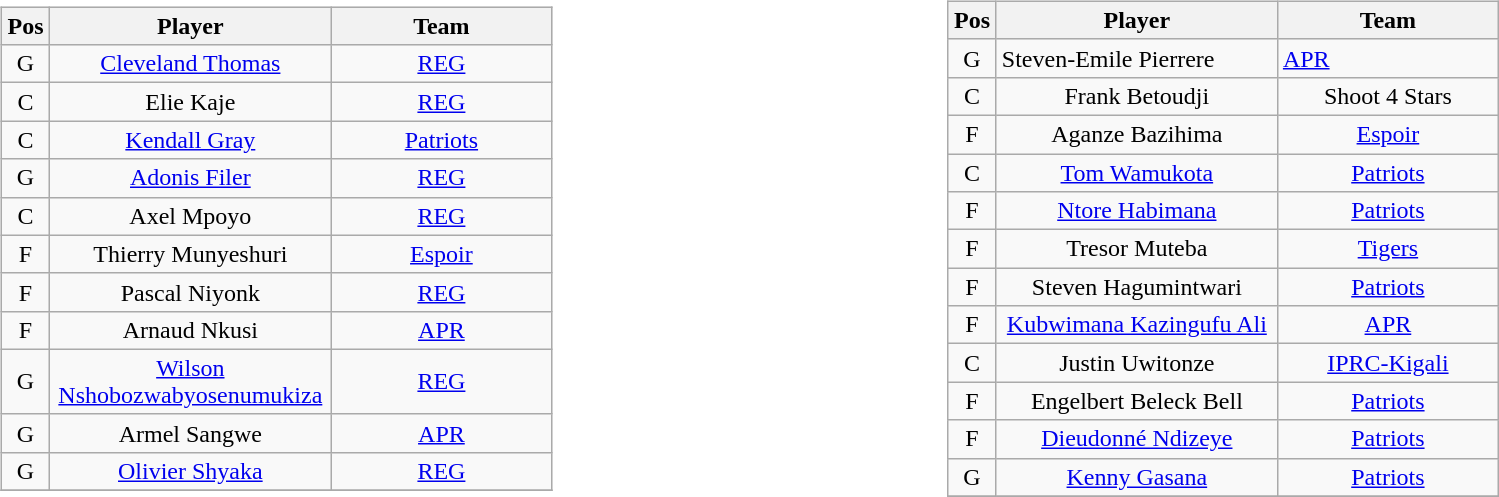<table width="100%">
<tr>
<td width="50%"><br><table class="wikitable" style="text-align:center">
<tr>
<th scope="col" width="25px">Pos</th>
<th scope="col" width="180px">Player</th>
<th scope="col" width="140px">Team</th>
</tr>
<tr>
<td>G</td>
<td><a href='#'>Cleveland Thomas</a></td>
<td><a href='#'>REG</a></td>
</tr>
<tr>
<td>C</td>
<td>Elie Kaje</td>
<td><a href='#'>REG</a></td>
</tr>
<tr>
<td>C</td>
<td><a href='#'>Kendall Gray</a></td>
<td><a href='#'>Patriots</a></td>
</tr>
<tr>
<td>G</td>
<td><a href='#'>Adonis Filer</a></td>
<td><a href='#'>REG</a></td>
</tr>
<tr>
<td>C</td>
<td>Axel Mpoyo</td>
<td><a href='#'>REG</a></td>
</tr>
<tr>
<td>F</td>
<td>Thierry Munyeshuri</td>
<td><a href='#'>Espoir</a></td>
</tr>
<tr>
<td>F</td>
<td>Pascal Niyonk</td>
<td><a href='#'>REG</a></td>
</tr>
<tr>
<td>F</td>
<td>Arnaud Nkusi</td>
<td><a href='#'>APR</a></td>
</tr>
<tr>
<td>G</td>
<td><a href='#'>Wilson Nshobozwabyosenumukiza</a></td>
<td><a href='#'>REG</a></td>
</tr>
<tr>
<td>G</td>
<td>Armel Sangwe</td>
<td><a href='#'>APR</a></td>
</tr>
<tr>
<td>G</td>
<td><a href='#'>Olivier Shyaka</a></td>
<td><a href='#'>REG</a></td>
</tr>
<tr>
</tr>
</table>
</td>
<td width="50%"><br><table class="wikitable" style="text-align:center">
<tr>
<th scope="col" width="25px">Pos</th>
<th scope="col" width="180px">Player</th>
<th scope="col" width="140px">Team</th>
</tr>
<tr>
<td>G</td>
<td style="text-align:left">Steven-Emile Pierrere</td>
<td style="text-align:left"><a href='#'>APR</a></td>
</tr>
<tr>
<td>C</td>
<td>Frank Betoudji</td>
<td>Shoot 4 Stars</td>
</tr>
<tr>
<td>F</td>
<td>Aganze Bazihima</td>
<td><a href='#'>Espoir</a></td>
</tr>
<tr>
<td>C</td>
<td><a href='#'>Tom Wamukota</a></td>
<td><a href='#'>Patriots</a></td>
</tr>
<tr>
<td>F</td>
<td><a href='#'>Ntore Habimana</a></td>
<td><a href='#'>Patriots</a></td>
</tr>
<tr>
<td>F</td>
<td>Tresor Muteba</td>
<td><a href='#'>Tigers</a></td>
</tr>
<tr>
<td>F</td>
<td>Steven Hagumintwari</td>
<td><a href='#'>Patriots</a></td>
</tr>
<tr>
<td>F</td>
<td><a href='#'>Kubwimana Kazingufu Ali</a></td>
<td><a href='#'>APR</a></td>
</tr>
<tr>
<td>C</td>
<td>Justin Uwitonze</td>
<td><a href='#'>IPRC-Kigali</a></td>
</tr>
<tr>
<td>F</td>
<td>Engelbert Beleck Bell</td>
<td><a href='#'>Patriots</a></td>
</tr>
<tr>
<td>F</td>
<td><a href='#'>Dieudonné Ndizeye</a></td>
<td><a href='#'>Patriots</a></td>
</tr>
<tr>
<td>G</td>
<td><a href='#'>Kenny Gasana</a></td>
<td><a href='#'>Patriots</a></td>
</tr>
<tr>
</tr>
</table>
</td>
</tr>
</table>
